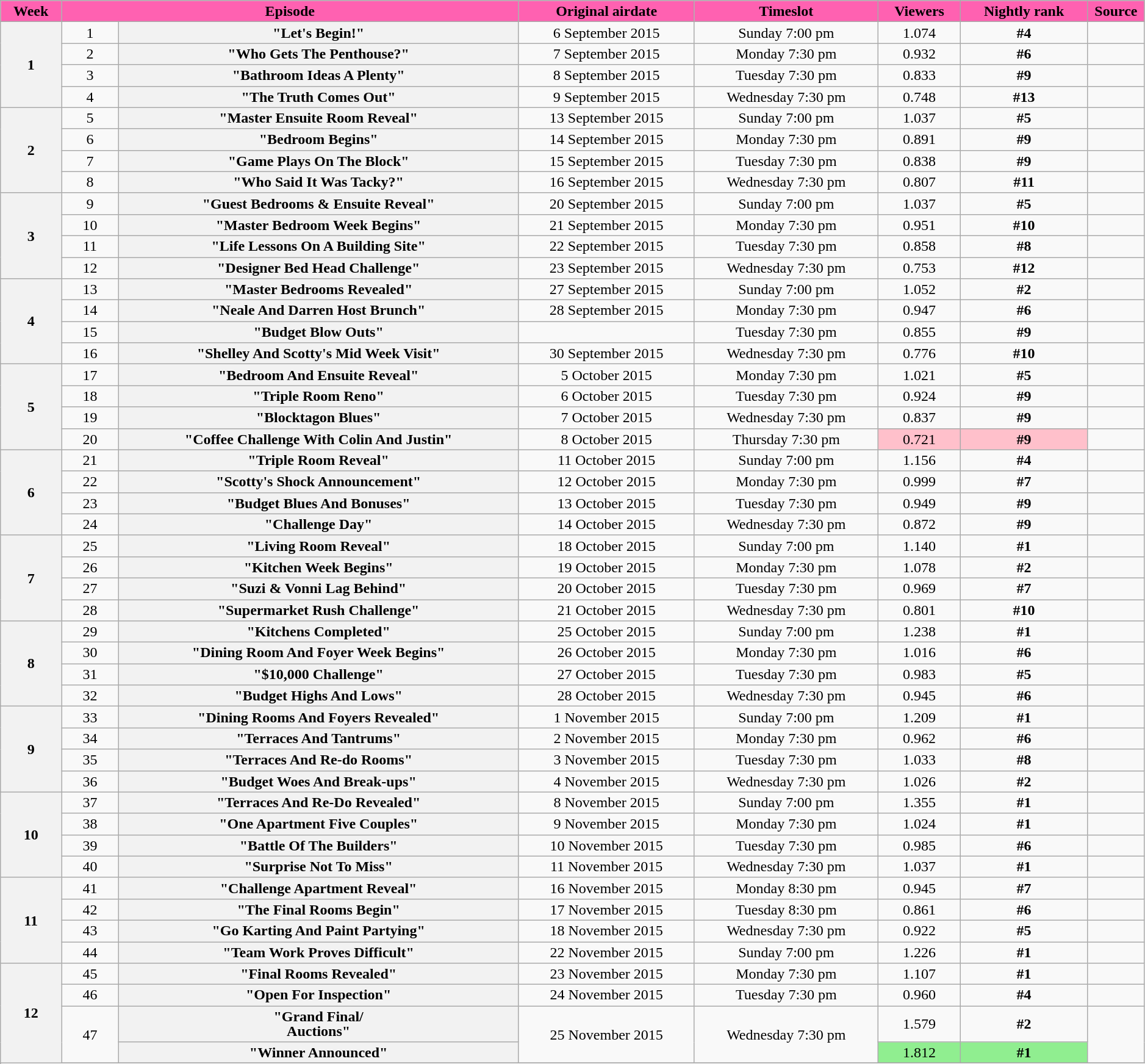<table class="wikitable plainrowheaders" style="text-align:center; line-height:16px; width:99%;">
<tr>
<th scope="col" style="background:#FF61B1; color:black;">Week</th>
<th scope="col" style="background:#FF61B1; color:black;" colspan="2">Episode</th>
<th scope="col" style="background:#FF61B1; color:black;">Original airdate</th>
<th scope="col" style="background:#FF61B1; color:black;">Timeslot</th>
<th scope="col" style="background:#FF61B1; color:black;">Viewers<br><small></small></th>
<th scope="col" style="background:#FF61B1; color:black;">Nightly rank</th>
<th scope="col" style="background:#FF61B1; color:black; width:05%;">Source</th>
</tr>
<tr>
<th rowspan="4">1</th>
<td>1</td>
<th scope="row" style="text-align:center">"Let's Begin!"</th>
<td>6 September 2015</td>
<td>Sunday 7:00 pm</td>
<td>1.074</td>
<td><strong>#4</strong></td>
<td></td>
</tr>
<tr>
<td>2</td>
<th scope="row" style="text-align:center">"Who Gets The Penthouse?"</th>
<td>7 September 2015</td>
<td>Monday 7:30 pm</td>
<td>0.932</td>
<td><strong>#6</strong></td>
<td></td>
</tr>
<tr>
<td>3</td>
<th scope="row" style="text-align:center">"Bathroom Ideas A Plenty"</th>
<td>8 September 2015</td>
<td>Tuesday 7:30 pm</td>
<td>0.833</td>
<td><strong>#9</strong></td>
<td></td>
</tr>
<tr>
<td>4</td>
<th scope="row" style="text-align:center">"The Truth Comes Out"</th>
<td>9 September 2015</td>
<td>Wednesday 7:30 pm</td>
<td>0.748</td>
<td><strong>#13</strong></td>
<td></td>
</tr>
<tr>
<th rowspan="4">2</th>
<td>5</td>
<th scope="row" style="text-align:center">"Master Ensuite Room Reveal"</th>
<td>13 September 2015</td>
<td>Sunday 7:00 pm</td>
<td>1.037</td>
<td><strong>#5</strong></td>
<td></td>
</tr>
<tr>
<td>6</td>
<th scope="row" style="text-align:center">"Bedroom Begins"</th>
<td>14 September 2015</td>
<td>Monday 7:30 pm</td>
<td>0.891</td>
<td><strong>#9</strong></td>
<td></td>
</tr>
<tr>
<td>7</td>
<th scope="row" style="text-align:center">"Game Plays On The Block"</th>
<td>15 September 2015</td>
<td>Tuesday 7:30 pm</td>
<td>0.838</td>
<td><strong>#9</strong></td>
<td></td>
</tr>
<tr>
<td>8</td>
<th scope="row" style="text-align:center">"Who Said It Was Tacky?"</th>
<td>16 September 2015</td>
<td>Wednesday 7:30 pm</td>
<td>0.807</td>
<td><strong>#11</strong></td>
<td></td>
</tr>
<tr>
<th rowspan="4">3</th>
<td>9</td>
<th scope="row" style="text-align:center">"Guest Bedrooms & Ensuite Reveal"</th>
<td>20 September 2015</td>
<td>Sunday 7:00 pm</td>
<td>1.037</td>
<td><strong>#5</strong></td>
<td></td>
</tr>
<tr>
<td>10</td>
<th scope="row" style="text-align:center">"Master Bedroom Week Begins"</th>
<td>21 September 2015</td>
<td>Monday 7:30 pm</td>
<td>0.951</td>
<td><strong>#10</strong></td>
<td></td>
</tr>
<tr>
<td>11</td>
<th scope="row" style="text-align:center">"Life Lessons On A Building Site"</th>
<td>22 September 2015</td>
<td>Tuesday 7:30 pm</td>
<td>0.858</td>
<td><strong>#8</strong></td>
<td></td>
</tr>
<tr>
<td>12</td>
<th scope="row" style="text-align:center">"Designer Bed Head Challenge"</th>
<td>23 September 2015</td>
<td>Wednesday 7:30 pm</td>
<td>0.753</td>
<td><strong>#12</strong></td>
<td></td>
</tr>
<tr>
<th rowspan="4">4</th>
<td>13</td>
<th scope="row" style="text-align:center">"Master Bedrooms Revealed"</th>
<td>27 September 2015</td>
<td>Sunday 7:00 pm</td>
<td>1.052</td>
<td><strong>#2</strong></td>
<td></td>
</tr>
<tr>
<td>14</td>
<th scope="row" style="text-align:center">"Neale And Darren Host Brunch"</th>
<td>28 September 2015</td>
<td>Monday 7:30 pm</td>
<td>0.947</td>
<td><strong>#6</strong></td>
<td></td>
</tr>
<tr>
<td>15</td>
<th scope="row" style="text-align:center">"Budget Blow Outs"</th>
<td></td>
<td>Tuesday 7:30 pm</td>
<td>0.855</td>
<td><strong>#9</strong></td>
<td></td>
</tr>
<tr>
<td>16</td>
<th scope="row" style="text-align:center">"Shelley And Scotty's Mid Week Visit"</th>
<td>30 September 2015</td>
<td>Wednesday 7:30 pm</td>
<td>0.776</td>
<td><strong>#10</strong></td>
<td></td>
</tr>
<tr>
<th rowspan="4">5</th>
<td>17</td>
<th scope="row" style="text-align:center">"Bedroom And Ensuite Reveal"</th>
<td>5 October 2015</td>
<td>Monday 7:30 pm</td>
<td>1.021</td>
<td><strong>#5</strong></td>
<td></td>
</tr>
<tr>
<td>18</td>
<th scope="row" style="text-align:center">"Triple Room Reno"</th>
<td>6 October 2015</td>
<td>Tuesday 7:30 pm</td>
<td>0.924</td>
<td><strong>#9</strong></td>
<td></td>
</tr>
<tr>
<td>19</td>
<th scope="row" style="text-align:center">"Blocktagon Blues"</th>
<td>7 October 2015</td>
<td>Wednesday 7:30 pm</td>
<td>0.837</td>
<td><strong>#9</strong></td>
<td></td>
</tr>
<tr>
<td>20</td>
<th scope="row" style="text-align:center">"Coffee Challenge With Colin And Justin"</th>
<td>8 October 2015</td>
<td>Thursday 7:30 pm</td>
<td style="background:#FFC0CB">0.721</td>
<td style="background:#FFC0CB"><strong>#9</strong></td>
<td></td>
</tr>
<tr>
<th rowspan="4">6</th>
<td>21</td>
<th scope="row" style="text-align:center">"Triple Room Reveal"</th>
<td>11 October 2015</td>
<td>Sunday 7:00 pm</td>
<td>1.156</td>
<td><strong>#4</strong></td>
<td></td>
</tr>
<tr>
<td>22</td>
<th scope="row" style="text-align:center">"Scotty's Shock Announcement"</th>
<td>12 October 2015</td>
<td>Monday 7:30 pm</td>
<td>0.999</td>
<td><strong>#7</strong></td>
<td></td>
</tr>
<tr>
<td>23</td>
<th scope="row" style="text-align:center">"Budget Blues And Bonuses"</th>
<td>13 October 2015</td>
<td>Tuesday 7:30 pm</td>
<td>0.949</td>
<td><strong>#9</strong></td>
<td></td>
</tr>
<tr>
<td>24</td>
<th scope="row" style="text-align:center">"Challenge Day"</th>
<td>14 October 2015</td>
<td>Wednesday 7:30 pm</td>
<td>0.872</td>
<td><strong>#9</strong></td>
<td></td>
</tr>
<tr>
<th rowspan="4">7</th>
<td>25</td>
<th scope="row" style="text-align:center">"Living Room Reveal"</th>
<td>18 October 2015</td>
<td>Sunday 7:00 pm</td>
<td>1.140</td>
<td><strong>#1</strong></td>
<td></td>
</tr>
<tr>
<td>26</td>
<th scope="row" style="text-align:center">"Kitchen Week Begins"</th>
<td>19 October 2015</td>
<td>Monday 7:30 pm</td>
<td>1.078</td>
<td><strong>#2</strong></td>
<td></td>
</tr>
<tr>
<td>27</td>
<th scope="row" style="text-align:center">"Suzi & Vonni Lag Behind"</th>
<td>20 October 2015</td>
<td>Tuesday 7:30 pm</td>
<td>0.969</td>
<td><strong>#7</strong></td>
<td></td>
</tr>
<tr>
<td>28</td>
<th scope="row" style="text-align:center">"Supermarket Rush Challenge"</th>
<td>21 October 2015</td>
<td>Wednesday 7:30 pm</td>
<td>0.801</td>
<td><strong>#10</strong></td>
<td></td>
</tr>
<tr>
<th rowspan="4">8</th>
<td>29</td>
<th scope="row" style="text-align:center">"Kitchens Completed"</th>
<td>25 October 2015</td>
<td>Sunday 7:00 pm</td>
<td>1.238</td>
<td><strong>#1</strong></td>
<td></td>
</tr>
<tr>
<td>30</td>
<th scope="row" style="text-align:center">"Dining Room And Foyer Week Begins"</th>
<td>26 October 2015</td>
<td>Monday 7:30 pm</td>
<td>1.016</td>
<td><strong>#6</strong></td>
<td></td>
</tr>
<tr>
<td>31</td>
<th scope="row" style="text-align:center">"$10,000 Challenge"</th>
<td>27 October 2015</td>
<td>Tuesday 7:30 pm</td>
<td>0.983</td>
<td><strong>#5</strong></td>
<td></td>
</tr>
<tr>
<td>32</td>
<th scope="row" style="text-align:center">"Budget Highs And Lows"</th>
<td>28 October 2015</td>
<td>Wednesday 7:30 pm</td>
<td>0.945</td>
<td><strong>#6</strong></td>
<td></td>
</tr>
<tr>
<th rowspan="4">9</th>
<td>33</td>
<th scope="row" style="text-align:center">"Dining Rooms And Foyers Revealed"</th>
<td>1 November 2015</td>
<td>Sunday 7:00 pm</td>
<td>1.209</td>
<td><strong>#1</strong></td>
<td></td>
</tr>
<tr>
<td>34</td>
<th scope="row" style="text-align:center">"Terraces And Tantrums"</th>
<td>2 November 2015</td>
<td>Monday 7:30 pm</td>
<td>0.962</td>
<td><strong>#6</strong></td>
<td></td>
</tr>
<tr>
<td>35</td>
<th scope="row" style="text-align:center">"Terraces And Re-do Rooms"</th>
<td>3 November 2015</td>
<td>Tuesday 7:30 pm</td>
<td>1.033</td>
<td><strong>#8</strong></td>
<td></td>
</tr>
<tr>
<td>36</td>
<th scope="row" style="text-align:center">"Budget Woes And Break-ups"</th>
<td>4 November 2015</td>
<td>Wednesday 7:30 pm</td>
<td>1.026</td>
<td><strong>#2</strong></td>
<td></td>
</tr>
<tr>
<th rowspan="4">10</th>
<td>37</td>
<th scope="row" style="text-align:center">"Terraces And Re-Do Revealed"</th>
<td>8 November 2015</td>
<td>Sunday 7:00 pm</td>
<td>1.355</td>
<td><strong>#1</strong></td>
<td></td>
</tr>
<tr>
<td>38</td>
<th scope="row" style="text-align:center">"One Apartment Five Couples"</th>
<td>9 November 2015</td>
<td>Monday 7:30 pm</td>
<td>1.024</td>
<td><strong>#1</strong></td>
<td></td>
</tr>
<tr>
<td>39</td>
<th scope="row" style="text-align:center">"Battle Of The Builders"</th>
<td>10 November 2015</td>
<td>Tuesday 7:30 pm</td>
<td>0.985</td>
<td><strong>#6</strong></td>
<td></td>
</tr>
<tr>
<td>40</td>
<th scope="row" style="text-align:center">"Surprise Not To Miss"</th>
<td>11 November 2015</td>
<td>Wednesday 7:30 pm</td>
<td>1.037</td>
<td><strong>#1</strong></td>
<td></td>
</tr>
<tr>
<th rowspan="4">11</th>
<td>41</td>
<th scope="row" style="text-align:center">"Challenge Apartment Reveal"</th>
<td>16 November 2015</td>
<td>Monday 8:30 pm</td>
<td>0.945</td>
<td><strong>#7</strong></td>
<td></td>
</tr>
<tr>
<td>42</td>
<th scope="row" style="text-align:center">"The Final Rooms Begin"</th>
<td>17 November 2015</td>
<td>Tuesday 8:30 pm</td>
<td>0.861</td>
<td><strong>#6</strong></td>
<td></td>
</tr>
<tr>
<td>43</td>
<th scope="row" style="text-align:center">"Go Karting And Paint Partying"</th>
<td>18 November 2015</td>
<td>Wednesday 7:30 pm</td>
<td>0.922</td>
<td><strong>#5</strong></td>
<td></td>
</tr>
<tr>
<td>44</td>
<th scope="row" style="text-align:center">"Team Work Proves Difficult"</th>
<td>22 November 2015</td>
<td>Sunday 7:00 pm</td>
<td>1.226</td>
<td><strong>#1</strong></td>
<td></td>
</tr>
<tr>
<th rowspan="5">12</th>
<td>45</td>
<th scope="row" style="text-align:center">"Final Rooms Revealed"</th>
<td>23 November 2015</td>
<td>Monday 7:30 pm</td>
<td>1.107</td>
<td><strong>#1</strong></td>
<td></td>
</tr>
<tr>
<td>46</td>
<th scope="row" style="text-align:center">"Open For Inspection"</th>
<td>24 November 2015</td>
<td>Tuesday 7:30 pm</td>
<td>0.960</td>
<td><strong>#4</strong></td>
<td></td>
</tr>
<tr>
<td style="width:05%;" rowspan="2">47</td>
<th scope="row" style="text-align:center"><strong>"Grand Final/<br>Auctions"</strong></th>
<td rowspan="2">25 November 2015</td>
<td rowspan="2">Wednesday 7:30 pm</td>
<td>1.579</td>
<td><strong>#2</strong></td>
<td rowspan=2></td>
</tr>
<tr>
<th scope="row" style="text-align:center"><strong>"Winner Announced"</strong></th>
<td style="background:#90EE90">1.812</td>
<td style="background:#90EE90"><strong>#1</strong></td>
</tr>
<tr>
</tr>
</table>
